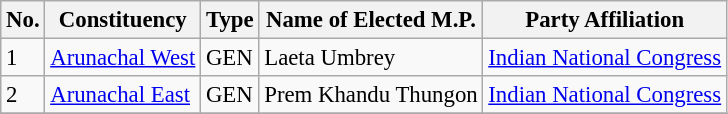<table class="wikitable" style="font-size:95%;">
<tr>
<th>No.</th>
<th>Constituency</th>
<th>Type</th>
<th>Name of Elected M.P.</th>
<th>Party Affiliation</th>
</tr>
<tr>
<td>1</td>
<td><a href='#'>Arunachal West</a></td>
<td>GEN</td>
<td>Laeta Umbrey</td>
<td><a href='#'>Indian National Congress</a></td>
</tr>
<tr>
<td>2</td>
<td><a href='#'>Arunachal East</a></td>
<td>GEN</td>
<td>Prem Khandu Thungon</td>
<td><a href='#'>Indian National Congress</a></td>
</tr>
<tr>
</tr>
</table>
